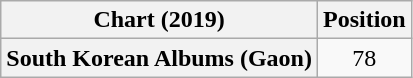<table class="wikitable plainrowheaders" style="text-align:center">
<tr>
<th scope="col">Chart (2019)</th>
<th scope="col">Position</th>
</tr>
<tr>
<th scope="row">South Korean Albums (Gaon)</th>
<td>78</td>
</tr>
</table>
